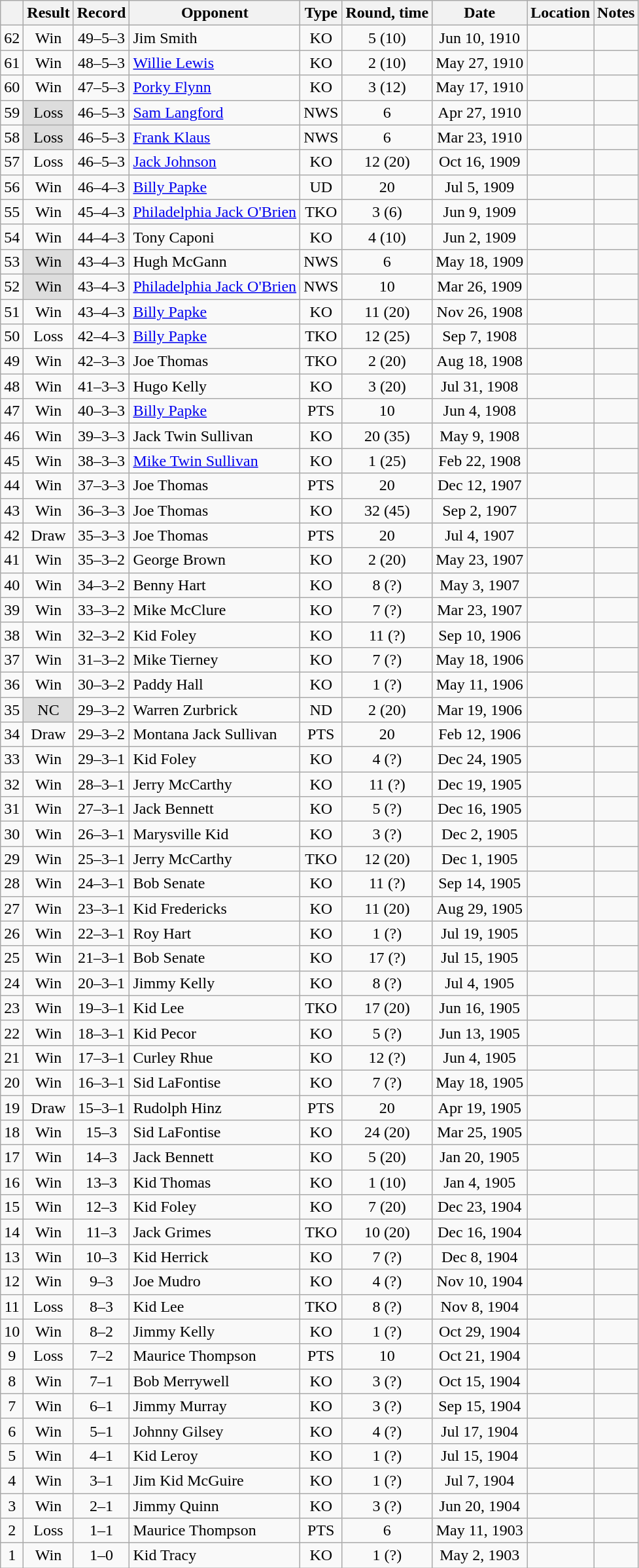<table class="wikitable mw-collapsible mw-collapsed" style="text-align:center">
<tr>
<th></th>
<th>Result</th>
<th>Record</th>
<th>Opponent</th>
<th>Type</th>
<th>Round, time</th>
<th>Date</th>
<th>Location</th>
<th>Notes</th>
</tr>
<tr>
<td>62</td>
<td>Win</td>
<td>49–5–3 </td>
<td align=left>Jim Smith</td>
<td>KO</td>
<td>5 (10)</td>
<td>Jun 10, 1910</td>
<td align=left></td>
<td align=left></td>
</tr>
<tr align=center>
<td>61</td>
<td>Win</td>
<td>48–5–3 </td>
<td align=left><a href='#'>Willie Lewis</a></td>
<td>KO</td>
<td>2 (10)</td>
<td>May 27, 1910</td>
<td align=left></td>
<td align=left></td>
</tr>
<tr align=center>
<td>60</td>
<td>Win</td>
<td>47–5–3 </td>
<td align=left><a href='#'>Porky Flynn</a></td>
<td>KO</td>
<td>3 (12)</td>
<td>May 17, 1910</td>
<td align=left></td>
<td align=left></td>
</tr>
<tr align=center>
<td>59</td>
<td style="background:#DDD">Loss</td>
<td>46–5–3 </td>
<td align=left><a href='#'>Sam Langford</a></td>
<td>NWS</td>
<td>6</td>
<td>Apr 27, 1910</td>
<td align=left></td>
<td align=left></td>
</tr>
<tr align=center>
<td>58</td>
<td style="background:#DDD">Loss</td>
<td>46–5–3 </td>
<td align=left><a href='#'>Frank Klaus</a></td>
<td>NWS</td>
<td>6</td>
<td>Mar 23, 1910</td>
<td align=left></td>
<td></td>
</tr>
<tr align=center>
<td>57</td>
<td>Loss</td>
<td>46–5–3 </td>
<td align=left><a href='#'>Jack Johnson</a></td>
<td>KO</td>
<td>12 (20)</td>
<td>Oct 16, 1909</td>
<td align=left></td>
<td align=left></td>
</tr>
<tr align=center>
<td>56</td>
<td>Win</td>
<td>46–4–3 </td>
<td align=left><a href='#'>Billy Papke</a></td>
<td>UD</td>
<td>20</td>
<td>Jul 5, 1909</td>
<td align=left></td>
<td align=left></td>
</tr>
<tr align=center>
<td>55</td>
<td>Win</td>
<td>45–4–3 </td>
<td align=left><a href='#'>Philadelphia Jack O'Brien</a></td>
<td>TKO</td>
<td>3 (6)</td>
<td>Jun 9, 1909</td>
<td align=left></td>
<td align=left></td>
</tr>
<tr align=center>
<td>54</td>
<td>Win</td>
<td>44–4–3 </td>
<td align=left>Tony Caponi</td>
<td>KO</td>
<td>4 (10)</td>
<td>Jun 2, 1909</td>
<td align=left></td>
<td align=left></td>
</tr>
<tr align=center>
<td>53</td>
<td style="background:#DDD">Win</td>
<td>43–4–3 </td>
<td align=left>Hugh McGann</td>
<td>NWS</td>
<td>6</td>
<td>May 18, 1909</td>
<td align=left></td>
<td></td>
</tr>
<tr align=center>
<td>52</td>
<td style="background:#DDD">Win</td>
<td>43–4–3 </td>
<td align=left><a href='#'>Philadelphia Jack O'Brien</a></td>
<td>NWS</td>
<td>10</td>
<td>Mar 26, 1909</td>
<td align=left></td>
<td></td>
</tr>
<tr align=center>
<td>51</td>
<td>Win</td>
<td>43–4–3 </td>
<td align=left><a href='#'>Billy Papke</a></td>
<td>KO</td>
<td>11 (20)</td>
<td>Nov 26, 1908</td>
<td align=left></td>
<td align=left></td>
</tr>
<tr align=center>
<td>50</td>
<td>Loss</td>
<td>42–4–3 </td>
<td align=left><a href='#'>Billy Papke</a></td>
<td>TKO</td>
<td>12 (25)</td>
<td>Sep 7, 1908</td>
<td align=left></td>
<td align=left></td>
</tr>
<tr align=center>
<td>49</td>
<td>Win</td>
<td>42–3–3 </td>
<td align=left>Joe Thomas</td>
<td>TKO</td>
<td>2 (20)</td>
<td>Aug 18, 1908</td>
<td align=left></td>
<td></td>
</tr>
<tr align=center>
<td>48</td>
<td>Win</td>
<td>41–3–3 </td>
<td align=left>Hugo Kelly</td>
<td>KO</td>
<td>3 (20)</td>
<td>Jul 31, 1908</td>
<td align=left></td>
<td align=left></td>
</tr>
<tr align=center>
<td>47</td>
<td>Win</td>
<td>40–3–3 </td>
<td align=left><a href='#'>Billy Papke</a></td>
<td>PTS</td>
<td>10</td>
<td>Jun 4, 1908</td>
<td align=left></td>
<td align=left></td>
</tr>
<tr align=center>
<td>46</td>
<td>Win</td>
<td>39–3–3 </td>
<td align=left>Jack Twin Sullivan</td>
<td>KO</td>
<td>20 (35)</td>
<td>May 9, 1908</td>
<td align=left></td>
<td align=left></td>
</tr>
<tr align=center>
<td>45</td>
<td>Win</td>
<td>38–3–3 </td>
<td align=left><a href='#'>Mike Twin Sullivan</a></td>
<td>KO</td>
<td>1 (25)</td>
<td>Feb 22, 1908</td>
<td align=left></td>
<td align=left></td>
</tr>
<tr align=center>
<td>44</td>
<td>Win</td>
<td>37–3–3 </td>
<td align=left>Joe Thomas</td>
<td>PTS</td>
<td>20</td>
<td>Dec 12, 1907</td>
<td align=left></td>
<td align=left></td>
</tr>
<tr align=center>
<td>43</td>
<td>Win</td>
<td>36–3–3 </td>
<td align=left>Joe Thomas</td>
<td>KO</td>
<td>32 (45)</td>
<td>Sep 2, 1907</td>
<td align=left></td>
<td align=left></td>
</tr>
<tr align=center>
<td>42</td>
<td>Draw</td>
<td>35–3–3 </td>
<td align=left>Joe Thomas</td>
<td>PTS</td>
<td>20</td>
<td>Jul 4, 1907</td>
<td align=left></td>
<td align=left></td>
</tr>
<tr align=center>
<td>41</td>
<td>Win</td>
<td>35–3–2 </td>
<td align=left>George Brown</td>
<td>KO</td>
<td>2 (20)</td>
<td>May 23, 1907</td>
<td align=left></td>
<td align=left></td>
</tr>
<tr align=center>
<td>40</td>
<td>Win</td>
<td>34–3–2 </td>
<td align=left>Benny Hart</td>
<td>KO</td>
<td>8 (?)</td>
<td>May 3, 1907</td>
<td align=left></td>
<td align=left></td>
</tr>
<tr align=center>
<td>39</td>
<td>Win</td>
<td>33–3–2 </td>
<td align=left>Mike McClure</td>
<td>KO</td>
<td>7 (?)</td>
<td>Mar 23, 1907</td>
<td align=left></td>
<td align=left></td>
</tr>
<tr align=center>
<td>38</td>
<td>Win</td>
<td>32–3–2 </td>
<td align=left>Kid Foley</td>
<td>KO</td>
<td>11 (?)</td>
<td>Sep 10, 1906</td>
<td align=left></td>
<td align=left></td>
</tr>
<tr align=center>
<td>37</td>
<td>Win</td>
<td>31–3–2 </td>
<td align=left>Mike Tierney</td>
<td>KO</td>
<td>7 (?)</td>
<td>May 18, 1906</td>
<td align=left></td>
<td align=left></td>
</tr>
<tr align=center>
<td>36</td>
<td>Win</td>
<td>30–3–2 </td>
<td align=left>Paddy Hall</td>
<td>KO</td>
<td>1 (?)</td>
<td>May 11, 1906</td>
<td align=left></td>
<td align=left></td>
</tr>
<tr align=center>
<td>35</td>
<td style="background:#ddd;">NC</td>
<td>29–3–2 </td>
<td align=left>Warren Zurbrick</td>
<td>ND</td>
<td>2 (20)</td>
<td>Mar 19, 1906</td>
<td align=left></td>
<td align=left></td>
</tr>
<tr align=center>
<td>34</td>
<td>Draw</td>
<td>29–3–2</td>
<td align=left>Montana Jack Sullivan</td>
<td>PTS</td>
<td>20</td>
<td>Feb 12, 1906</td>
<td align=left></td>
<td align=left></td>
</tr>
<tr align=center>
<td>33</td>
<td>Win</td>
<td>29–3–1</td>
<td align=left>Kid Foley</td>
<td>KO</td>
<td>4 (?)</td>
<td>Dec 24, 1905</td>
<td align=left></td>
<td align=left></td>
</tr>
<tr align=center>
<td>32</td>
<td>Win</td>
<td>28–3–1</td>
<td align=left>Jerry McCarthy</td>
<td>KO</td>
<td>11 (?)</td>
<td>Dec 19, 1905</td>
<td align=left></td>
<td align=left></td>
</tr>
<tr align=center>
<td>31</td>
<td>Win</td>
<td>27–3–1</td>
<td align=left>Jack Bennett</td>
<td>KO</td>
<td>5 (?)</td>
<td>Dec 16, 1905</td>
<td align=left></td>
<td align=left></td>
</tr>
<tr align=center>
<td>30</td>
<td>Win</td>
<td>26–3–1</td>
<td align=left>Marysville Kid</td>
<td>KO</td>
<td>3 (?)</td>
<td>Dec 2, 1905</td>
<td align=left></td>
<td align=left></td>
</tr>
<tr align=center>
<td>29</td>
<td>Win</td>
<td>25–3–1</td>
<td align=left>Jerry McCarthy</td>
<td>TKO</td>
<td>12 (20)</td>
<td>Dec 1, 1905</td>
<td align=left></td>
<td align=left></td>
</tr>
<tr align=center>
<td>28</td>
<td>Win</td>
<td>24–3–1</td>
<td align=left>Bob Senate</td>
<td>KO</td>
<td>11 (?)</td>
<td>Sep 14, 1905</td>
<td align=left></td>
<td align=left></td>
</tr>
<tr align=center>
<td>27</td>
<td>Win</td>
<td>23–3–1</td>
<td align=left>Kid Fredericks</td>
<td>KO</td>
<td>11 (20)</td>
<td>Aug 29, 1905</td>
<td align=left></td>
<td align=left></td>
</tr>
<tr align=center>
<td>26</td>
<td>Win</td>
<td>22–3–1</td>
<td align=left>Roy Hart</td>
<td>KO</td>
<td>1 (?)</td>
<td>Jul 19, 1905</td>
<td align=left></td>
<td align=left></td>
</tr>
<tr align=center>
<td>25</td>
<td>Win</td>
<td>21–3–1</td>
<td align=left>Bob Senate</td>
<td>KO</td>
<td>17 (?)</td>
<td>Jul 15, 1905</td>
<td align=left></td>
<td align=left></td>
</tr>
<tr align=center>
<td>24</td>
<td>Win</td>
<td>20–3–1</td>
<td align=left>Jimmy Kelly</td>
<td>KO</td>
<td>8 (?)</td>
<td>Jul 4, 1905</td>
<td align=left></td>
<td align=left></td>
</tr>
<tr align=center>
<td>23</td>
<td>Win</td>
<td>19–3–1</td>
<td align=left>Kid Lee</td>
<td>TKO</td>
<td>17 (20)</td>
<td>Jun 16, 1905</td>
<td align=left></td>
<td align=left></td>
</tr>
<tr align=center>
<td>22</td>
<td>Win</td>
<td>18–3–1</td>
<td align=left>Kid Pecor</td>
<td>KO</td>
<td>5 (?)</td>
<td>Jun 13, 1905</td>
<td align=left></td>
<td align=left></td>
</tr>
<tr align=center>
<td>21</td>
<td>Win</td>
<td>17–3–1</td>
<td align=left>Curley Rhue</td>
<td>KO</td>
<td>12 (?)</td>
<td>Jun 4, 1905</td>
<td align=left></td>
<td align=left></td>
</tr>
<tr align=center>
<td>20</td>
<td>Win</td>
<td>16–3–1</td>
<td align=left>Sid LaFontise</td>
<td>KO</td>
<td>7 (?)</td>
<td>May 18, 1905</td>
<td align=left></td>
<td align=left></td>
</tr>
<tr align=center>
<td>19</td>
<td>Draw</td>
<td>15–3–1</td>
<td align=left>Rudolph Hinz</td>
<td>PTS</td>
<td>20</td>
<td>Apr 19, 1905</td>
<td align=left></td>
<td align=left></td>
</tr>
<tr align=center>
<td>18</td>
<td>Win</td>
<td>15–3</td>
<td align=left>Sid LaFontise</td>
<td>KO</td>
<td>24 (20)</td>
<td>Mar 25, 1905</td>
<td align=left></td>
<td></td>
</tr>
<tr align=center>
<td>17</td>
<td>Win</td>
<td>14–3</td>
<td align=left>Jack Bennett</td>
<td>KO</td>
<td>5 (20)</td>
<td>Jan 20, 1905</td>
<td align=left></td>
<td align=left></td>
</tr>
<tr align=center>
<td>16</td>
<td>Win</td>
<td>13–3</td>
<td align=left>Kid Thomas</td>
<td>KO</td>
<td>1 (10)</td>
<td>Jan 4, 1905</td>
<td align=left></td>
<td align=left></td>
</tr>
<tr align=center>
<td>15</td>
<td>Win</td>
<td>12–3</td>
<td align=left>Kid Foley</td>
<td>KO</td>
<td>7 (20)</td>
<td>Dec 23, 1904</td>
<td align=left></td>
<td align=left></td>
</tr>
<tr align=center>
<td>14</td>
<td>Win</td>
<td>11–3</td>
<td align=left>Jack Grimes</td>
<td>TKO</td>
<td>10 (20)</td>
<td>Dec 16, 1904</td>
<td align=left></td>
<td align=left></td>
</tr>
<tr align=center>
<td>13</td>
<td>Win</td>
<td>10–3</td>
<td align=left>Kid Herrick</td>
<td>KO</td>
<td>7 (?)</td>
<td>Dec 8, 1904</td>
<td align=left></td>
<td align=left></td>
</tr>
<tr align=center>
<td>12</td>
<td>Win</td>
<td>9–3</td>
<td align=left>Joe Mudro</td>
<td>KO</td>
<td>4 (?)</td>
<td>Nov 10, 1904</td>
<td align=left></td>
<td align=left></td>
</tr>
<tr align=center>
<td>11</td>
<td>Loss</td>
<td>8–3</td>
<td align=left>Kid Lee</td>
<td>TKO</td>
<td>8 (?)</td>
<td>Nov 8, 1904</td>
<td align=left></td>
<td align=left></td>
</tr>
<tr align=center>
<td>10</td>
<td>Win</td>
<td>8–2</td>
<td align=left>Jimmy Kelly</td>
<td>KO</td>
<td>1 (?)</td>
<td>Oct 29, 1904</td>
<td align=left></td>
<td align=left></td>
</tr>
<tr align=center>
<td>9</td>
<td>Loss</td>
<td>7–2</td>
<td align=left>Maurice Thompson</td>
<td>PTS</td>
<td>10</td>
<td>Oct 21, 1904</td>
<td align=left></td>
<td align=left></td>
</tr>
<tr align=center>
<td>8</td>
<td>Win</td>
<td>7–1</td>
<td align=left>Bob Merrywell</td>
<td>KO</td>
<td>3  (?)</td>
<td>Oct 15, 1904</td>
<td align=left></td>
<td align=left></td>
</tr>
<tr align=center>
<td>7</td>
<td>Win</td>
<td>6–1</td>
<td align=left>Jimmy Murray</td>
<td>KO</td>
<td>3 (?)</td>
<td>Sep 15, 1904</td>
<td align=left></td>
<td align=left></td>
</tr>
<tr align=center>
<td>6</td>
<td>Win</td>
<td>5–1</td>
<td align=left>Johnny Gilsey</td>
<td>KO</td>
<td>4 (?)</td>
<td>Jul 17, 1904</td>
<td align=left></td>
<td align=left></td>
</tr>
<tr align=center>
<td>5</td>
<td>Win</td>
<td>4–1</td>
<td align=left>Kid Leroy</td>
<td>KO</td>
<td>1 (?)</td>
<td>Jul 15, 1904</td>
<td align=left></td>
<td align=left></td>
</tr>
<tr align=center>
<td>4</td>
<td>Win</td>
<td>3–1</td>
<td align=left>Jim Kid McGuire</td>
<td>KO</td>
<td>1 (?)</td>
<td>Jul 7, 1904</td>
<td align=left></td>
<td align=left></td>
</tr>
<tr align=center>
<td>3</td>
<td>Win</td>
<td>2–1</td>
<td align=left>Jimmy Quinn</td>
<td>KO</td>
<td>3 (?)</td>
<td>Jun 20, 1904</td>
<td align=left></td>
<td align=left></td>
</tr>
<tr align=center>
<td>2</td>
<td>Loss</td>
<td>1–1</td>
<td align=left>Maurice Thompson</td>
<td>PTS</td>
<td>6</td>
<td>May 11, 1903</td>
<td align=left></td>
<td align=left></td>
</tr>
<tr align=center>
<td>1</td>
<td>Win</td>
<td>1–0</td>
<td align=left>Kid Tracy</td>
<td>KO</td>
<td>1 (?)</td>
<td>May 2, 1903</td>
<td align=left></td>
<td></td>
</tr>
</table>
